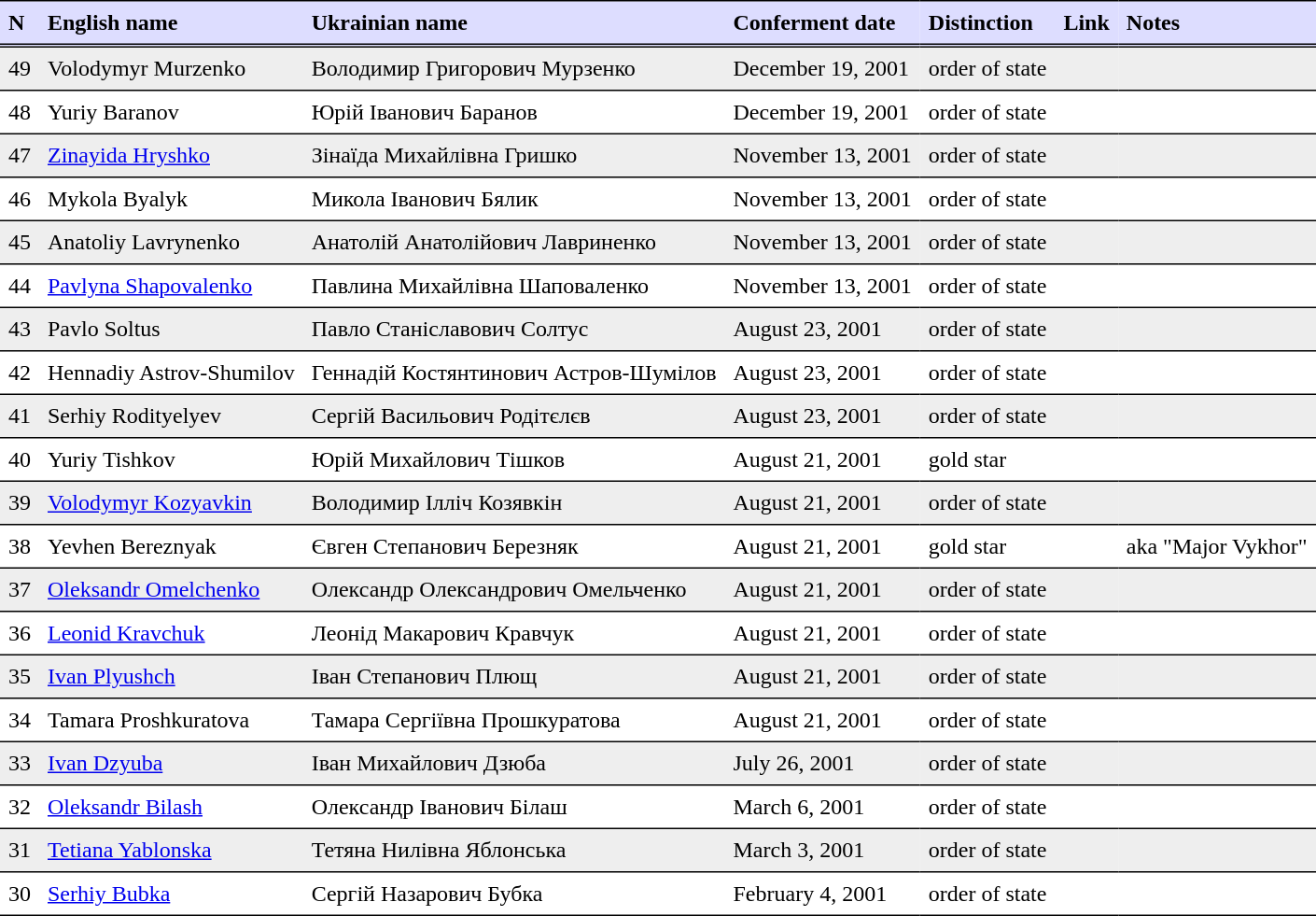<table border=1 cellspacing=0 cellpadding=6 style="border-collapse:collapse; border:0 none;" frame=void rules=rows>
<tr valign=bottom style="border-bottom:3px double black;background:#ddddff;">
<th align=left>N</th>
<th align=left>English name</th>
<th align=left>Ukrainian name</th>
<th align=left>Conferment date</th>
<th align=left>Distinction</th>
<th align=left>Link</th>
<th align=left>Notes</th>
</tr>
<tr valign=top style="border-bottom:1px solid black;background:#eee;">
<td>49</td>
<td>Volodymyr Murzenko</td>
<td>Володимир Григорович Мурзенко</td>
<td>December 19, 2001</td>
<td>order of state</td>
<td></td>
<td></td>
</tr>
<tr valign=top style="border-bottom:1px solid black;">
<td>48</td>
<td>Yuriy Baranov</td>
<td>Юрій Іванович Баранов</td>
<td>December 19, 2001</td>
<td>order of state</td>
<td></td>
<td></td>
</tr>
<tr valign=top style="border-bottom:1px solid black;background:#eee;">
<td>47</td>
<td><a href='#'>Zinayida Hryshko</a></td>
<td>Зінаїда Михайлівна Гришко</td>
<td>November 13, 2001</td>
<td>order of state</td>
<td></td>
<td></td>
</tr>
<tr valign=top style="border-bottom:1px solid black;">
<td>46</td>
<td>Mykola Byalyk</td>
<td>Микола Іванович Бялик</td>
<td>November 13, 2001</td>
<td>order of state</td>
<td></td>
<td></td>
</tr>
<tr valign=top style="border-bottom:1px solid black;background:#eee;">
<td>45</td>
<td>Anatoliy Lavrynenko</td>
<td>Анатолій Анатолійович Лавриненко</td>
<td>November 13, 2001</td>
<td>order of state</td>
<td></td>
<td></td>
</tr>
<tr valign=top style="border-bottom:1px solid black;">
<td>44</td>
<td><a href='#'>Pavlyna Shapovalenko</a></td>
<td>Павлина Михайлівна Шаповаленко</td>
<td>November 13, 2001</td>
<td>order of state</td>
<td></td>
<td></td>
</tr>
<tr valign=top style="border-bottom:1px solid black;background:#eee;">
<td>43</td>
<td>Pavlo Soltus</td>
<td>Павло Станіславович Солтус</td>
<td>August 23, 2001</td>
<td>order of state</td>
<td></td>
<td></td>
</tr>
<tr valign=top style="border-bottom:1px solid black;">
<td>42</td>
<td>Hennadiy Astrov-Shumilov</td>
<td>Геннадій Костянтинович Астров-Шумілов</td>
<td>August 23, 2001</td>
<td>order of state</td>
<td></td>
<td></td>
</tr>
<tr valign=top style="border-bottom:1px solid black;background:#eee;">
<td>41</td>
<td>Serhiy Rodityelyev</td>
<td>Сергій Васильович Родітєлєв</td>
<td>August 23, 2001</td>
<td>order of state</td>
<td></td>
<td></td>
</tr>
<tr valign=top style="border-bottom:1px solid black;">
<td>40</td>
<td>Yuriy Tishkov</td>
<td>Юрій Михайлович Тішков</td>
<td>August 21, 2001</td>
<td>gold star</td>
<td></td>
<td></td>
</tr>
<tr valign=top style="border-bottom:1px solid black;background:#eee;">
<td>39</td>
<td><a href='#'>Volodymyr Kozyavkin</a></td>
<td>Володимир Ілліч Козявкін</td>
<td>August 21, 2001</td>
<td>order of state</td>
<td></td>
<td></td>
</tr>
<tr valign=top style="border-bottom:1px solid black;">
<td>38</td>
<td>Yevhen Bereznyak</td>
<td>Євген Степанович Березняк</td>
<td>August 21, 2001</td>
<td>gold star</td>
<td></td>
<td>aka "Major Vykhor"</td>
</tr>
<tr valign=top style="border-bottom:1px solid black;background:#eee;">
<td>37</td>
<td><a href='#'>Oleksandr Omelchenko</a></td>
<td>Олександр Олександрович Омельченко</td>
<td>August 21, 2001</td>
<td>order of state</td>
<td></td>
<td></td>
</tr>
<tr valign=top style="border-bottom:1px solid black;">
<td>36</td>
<td><a href='#'>Leonid Kravchuk</a></td>
<td>Леонід Макарович Кравчук</td>
<td>August 21, 2001</td>
<td>order of state</td>
<td></td>
<td></td>
</tr>
<tr valign=top style="border-bottom:1px solid black;background:#eee;">
<td>35</td>
<td><a href='#'>Ivan Plyushch</a></td>
<td>Іван Степанович Плющ</td>
<td>August 21, 2001</td>
<td>order of state</td>
<td></td>
<td></td>
</tr>
<tr valign=top style="border-bottom:1px solid black;">
<td>34</td>
<td>Tamara Proshkuratova</td>
<td>Тамара Сергіївна Прошкуратова</td>
<td>August 21, 2001</td>
<td>order of state</td>
<td></td>
<td></td>
</tr>
<tr valign=top style="border-bottom:1px solid black;background:#eee;">
<td>33</td>
<td><a href='#'>Ivan Dzyuba</a></td>
<td>Іван Михайлович Дзюба</td>
<td>July 26, 2001</td>
<td>order of state</td>
<td></td>
<td></td>
</tr>
<tr valign=top style="border-bottom:1px solid black;">
<td>32</td>
<td><a href='#'>Oleksandr Bilash</a></td>
<td>Олександр Іванович Білаш</td>
<td>March 6, 2001</td>
<td>order of state</td>
<td></td>
<td></td>
</tr>
<tr valign=top style="border-bottom:1px solid black;background:#eee;">
<td>31</td>
<td><a href='#'>Tetiana Yablonska</a></td>
<td>Тетяна Нилівна Яблонська</td>
<td>March 3, 2001</td>
<td>order of state</td>
<td></td>
<td></td>
</tr>
<tr valign=top style="border-bottom:1px solid black;">
<td>30</td>
<td><a href='#'>Serhiy Bubka</a></td>
<td>Сергій Назарович Бубка</td>
<td>February 4, 2001</td>
<td>order of state</td>
<td></td>
<td></td>
</tr>
</table>
